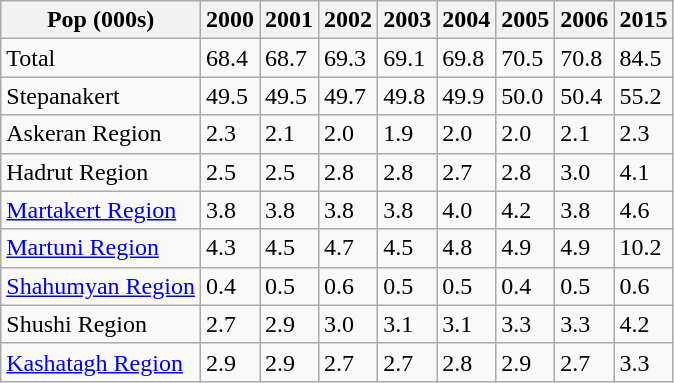<table class="wikitable">
<tr>
<th>Pop (000s)</th>
<th>2000</th>
<th>2001</th>
<th>2002</th>
<th>2003</th>
<th>2004</th>
<th>2005</th>
<th>2006</th>
<th>2015</th>
</tr>
<tr --->
<td>Total</td>
<td>68.4</td>
<td>68.7</td>
<td>69.3</td>
<td>69.1</td>
<td>69.8</td>
<td>70.5</td>
<td>70.8</td>
<td>84.5</td>
</tr>
<tr --->
<td>Stepanakert</td>
<td>49.5</td>
<td>49.5</td>
<td>49.7</td>
<td>49.8</td>
<td>49.9</td>
<td>50.0</td>
<td>50.4</td>
<td>55.2</td>
</tr>
<tr --->
<td>Askeran Region</td>
<td>2.3</td>
<td>2.1</td>
<td>2.0</td>
<td>1.9</td>
<td>2.0</td>
<td>2.0</td>
<td>2.1</td>
<td>2.3</td>
</tr>
<tr --->
<td>Hadrut Region</td>
<td>2.5</td>
<td>2.5</td>
<td>2.8</td>
<td>2.8</td>
<td>2.7</td>
<td>2.8</td>
<td>3.0</td>
<td>4.1</td>
</tr>
<tr --->
<td><a href='#'>Martakert Region</a></td>
<td>3.8</td>
<td>3.8</td>
<td>3.8</td>
<td>3.8</td>
<td>4.0</td>
<td>4.2</td>
<td>3.8</td>
<td>4.6</td>
</tr>
<tr --->
<td><a href='#'>Martuni Region</a></td>
<td>4.3</td>
<td>4.5</td>
<td>4.7</td>
<td>4.5</td>
<td>4.8</td>
<td>4.9</td>
<td>4.9</td>
<td>10.2</td>
</tr>
<tr --->
<td><a href='#'>Shahumyan Region</a></td>
<td>0.4</td>
<td>0.5</td>
<td>0.6</td>
<td>0.5</td>
<td>0.5</td>
<td>0.4</td>
<td>0.5</td>
<td>0.6</td>
</tr>
<tr --->
<td>Shushi Region</td>
<td>2.7</td>
<td>2.9</td>
<td>3.0</td>
<td>3.1</td>
<td>3.1</td>
<td>3.3</td>
<td>3.3</td>
<td>4.2</td>
</tr>
<tr --->
<td><a href='#'>Kashatagh Region</a></td>
<td>2.9</td>
<td>2.9</td>
<td>2.7</td>
<td>2.7</td>
<td>2.8</td>
<td>2.9</td>
<td>2.7</td>
<td>3.3</td>
</tr>
</table>
